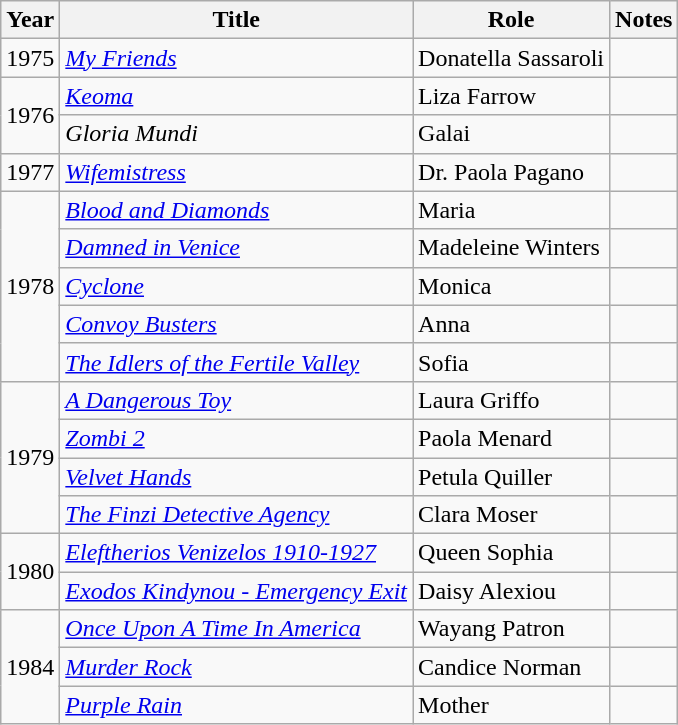<table class="wikitable sortable">
<tr>
<th>Year</th>
<th>Title</th>
<th>Role</th>
<th class="unsortable">Notes</th>
</tr>
<tr>
<td>1975</td>
<td><em><a href='#'>My Friends</a></em></td>
<td>Donatella Sassaroli</td>
<td></td>
</tr>
<tr>
<td rowspan="2">1976</td>
<td><em><a href='#'>Keoma</a></em></td>
<td>Liza Farrow</td>
<td></td>
</tr>
<tr>
<td><em>Gloria Mundi</em></td>
<td>Galai</td>
<td></td>
</tr>
<tr>
<td>1977</td>
<td><em><a href='#'>Wifemistress</a></em></td>
<td>Dr. Paola Pagano</td>
<td></td>
</tr>
<tr>
<td rowspan="5">1978</td>
<td><em><a href='#'>Blood and Diamonds</a></em></td>
<td>Maria</td>
<td></td>
</tr>
<tr>
<td><em><a href='#'>Damned in Venice</a></em></td>
<td>Madeleine Winters</td>
<td></td>
</tr>
<tr>
<td><em><a href='#'>Cyclone</a></em></td>
<td>Monica</td>
<td></td>
</tr>
<tr>
<td><em><a href='#'>Convoy Busters</a></em></td>
<td>Anna</td>
<td></td>
</tr>
<tr>
<td><em><a href='#'>The Idlers of the Fertile Valley</a></em></td>
<td>Sofia</td>
<td></td>
</tr>
<tr>
<td rowspan="4">1979</td>
<td><em><a href='#'>A Dangerous Toy</a></em></td>
<td>Laura Griffo</td>
<td></td>
</tr>
<tr>
<td><em><a href='#'>Zombi 2</a></em></td>
<td>Paola Menard</td>
<td></td>
</tr>
<tr>
<td><em><a href='#'>Velvet Hands</a></em></td>
<td>Petula Quiller</td>
<td></td>
</tr>
<tr>
<td><em><a href='#'>The Finzi Detective Agency</a></em></td>
<td>Clara Moser</td>
<td></td>
</tr>
<tr>
<td rowspan="2">1980</td>
<td><em><a href='#'>Eleftherios Venizelos 1910-1927</a></em></td>
<td>Queen Sophia</td>
<td></td>
</tr>
<tr>
<td><em><a href='#'>Exodos Kindynou  - Emergency Exit</a></em></td>
<td>Daisy Alexiou</td>
<td></td>
</tr>
<tr>
<td rowspan="3">1984</td>
<td><em><a href='#'>Once Upon A Time In America</a></em></td>
<td>Wayang Patron</td>
<td></td>
</tr>
<tr>
<td><em><a href='#'>Murder Rock</a></em></td>
<td>Candice Norman</td>
<td></td>
</tr>
<tr>
<td><em><a href='#'>Purple Rain</a></em></td>
<td>Mother</td>
<td></td>
</tr>
</table>
